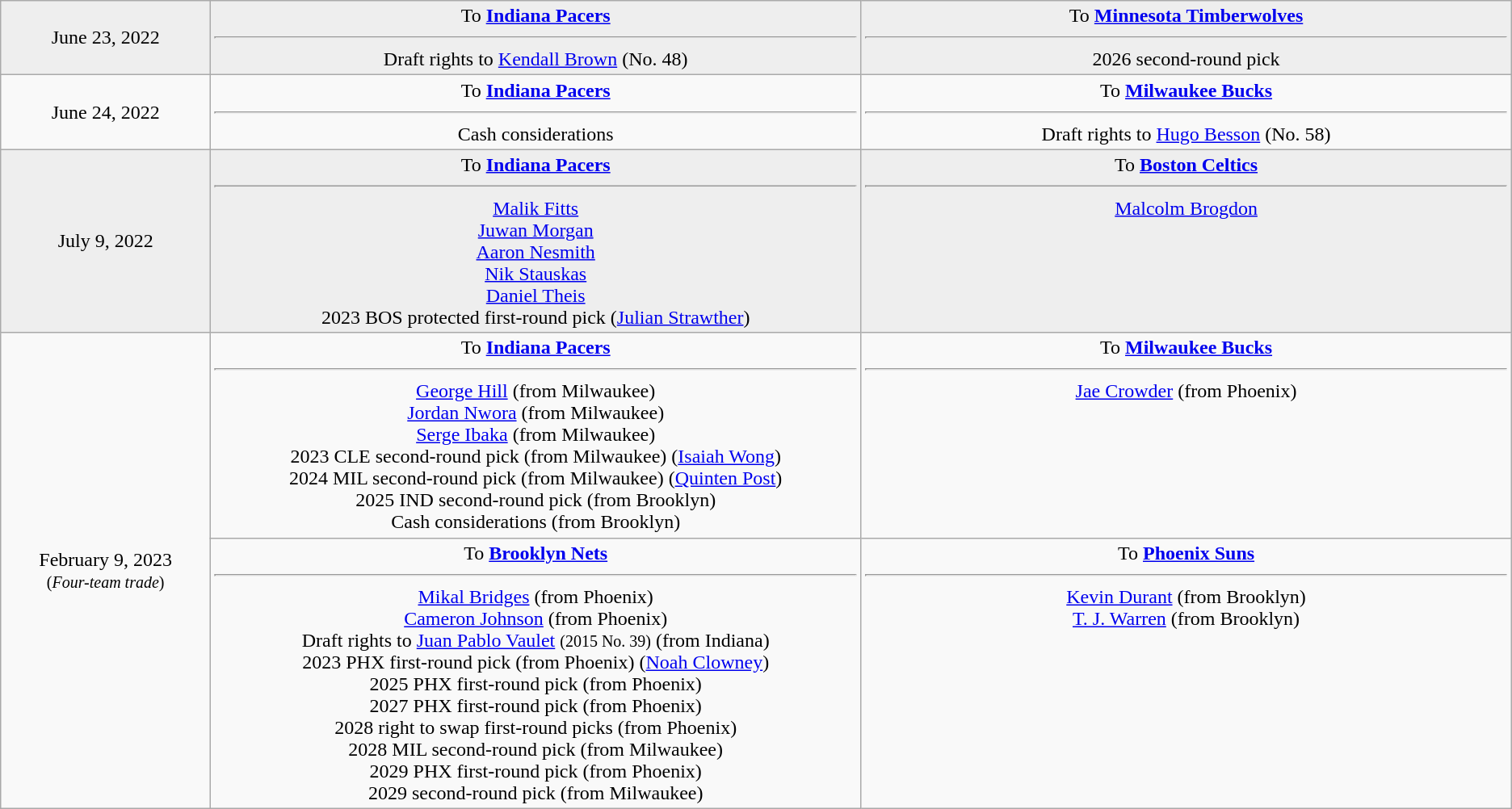<table class="wikitable sortable sortable" style="text-align: center">
<tr style="background:#eee;">
<td style="width:10%">June 23, 2022</td>
<td style="width:31%; vertical-align:top;">To <strong><a href='#'>Indiana Pacers</a></strong><hr>Draft rights to <a href='#'>Kendall Brown</a> (No. 48)</td>
<td style="width:31%; vertical-align:top;">To <strong><a href='#'>Minnesota Timberwolves</a></strong><hr>2026 second-round pick</td>
</tr>
<tr>
<td style="width:10%">June 24, 2022</td>
<td style="width:31%; vertical-align:top;">To <strong><a href='#'>Indiana Pacers</a></strong><hr>Cash considerations</td>
<td style="width:31%; vertical-align:top;">To <strong><a href='#'>Milwaukee Bucks</a></strong><hr>Draft rights to <a href='#'>Hugo Besson</a> (No. 58)</td>
</tr>
<tr style="background:#eee;">
<td style="width:10%">July 9, 2022</td>
<td style="width:31%; vertical-align:top;">To <strong><a href='#'>Indiana Pacers</a></strong><hr><a href='#'>Malik Fitts</a><br><a href='#'>Juwan Morgan</a><br><a href='#'>Aaron Nesmith</a><br><a href='#'>Nik Stauskas</a><br><a href='#'>Daniel Theis</a><br>2023 BOS protected first-round pick (<a href='#'>Julian Strawther</a>)</td>
<td style="width:31%; vertical-align:top;">To <strong><a href='#'>Boston Celtics</a></strong><hr><a href='#'>Malcolm Brogdon</a></td>
</tr>
<tr>
<td rowspan="2">February 9, 2023<br><small>(<em>Four-team trade</em>)</small></td>
<td style="vertical-align:top;">To <strong><a href='#'>Indiana Pacers</a></strong><hr><a href='#'>George Hill</a> (from Milwaukee)<br><a href='#'>Jordan Nwora</a> (from Milwaukee)<br><a href='#'>Serge Ibaka</a> (from Milwaukee)<br>2023 CLE second-round pick (from Milwaukee) (<a href='#'>Isaiah Wong</a>) <br>2024 MIL second-round pick (from Milwaukee) (<a href='#'>Quinten Post</a>)<br>2025 IND second-round pick (from Brooklyn)<br>Cash considerations (from Brooklyn)</td>
<td style="vertical-align:top;">To <strong><a href='#'>Milwaukee Bucks</a></strong><hr><a href='#'>Jae Crowder</a> (from Phoenix)</td>
</tr>
<tr>
<td style="vertical-align:top;">To <strong><a href='#'>Brooklyn Nets</a></strong><hr><a href='#'>Mikal Bridges</a> (from Phoenix)<br><a href='#'>Cameron Johnson</a> (from Phoenix)<br>Draft rights to <a href='#'>Juan Pablo Vaulet</a> <small>(2015 No. 39)</small> (from Indiana)<br>2023 PHX first-round pick (from Phoenix) (<a href='#'>Noah Clowney</a>)<br>2025 PHX first-round pick (from Phoenix)<br>2027 PHX first-round pick (from Phoenix)<br>2028 right to swap first-round picks (from Phoenix)<br>2028 MIL second-round pick (from Milwaukee)<br>2029 PHX first-round pick (from Phoenix)<br>2029 second-round pick (from Milwaukee)</td>
<td style="vertical-align:top;">To <strong><a href='#'>Phoenix Suns</a></strong><hr><a href='#'>Kevin Durant</a> (from Brooklyn)<br><a href='#'>T. J. Warren</a> (from Brooklyn)</td>
</tr>
</table>
